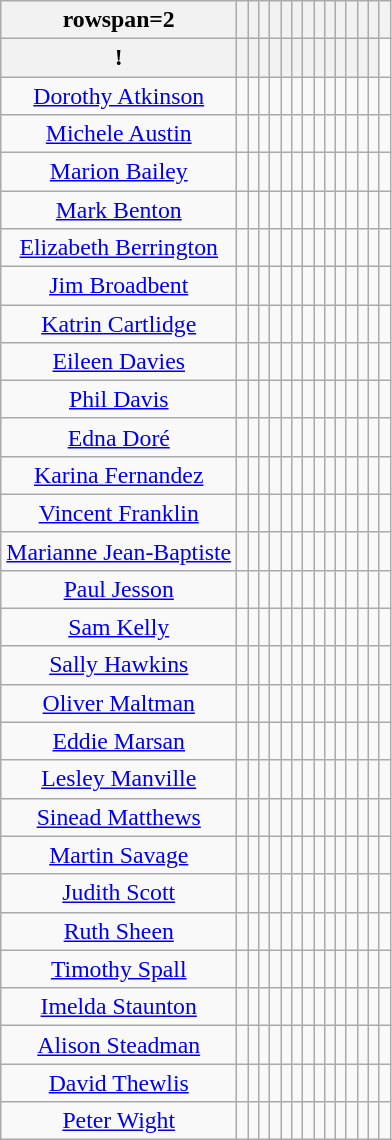<table class="wikitable" style="text-align:center;font-size:99%;vertical-align:bottom;">
<tr>
<th>rowspan=2 </th>
<th></th>
<th></th>
<th></th>
<th></th>
<th></th>
<th></th>
<th></th>
<th></th>
<th></th>
<th></th>
<th></th>
<th></th>
<th></th>
<th></th>
</tr>
<tr>
<th>! </th>
<th></th>
<th></th>
<th></th>
<th></th>
<th></th>
<th></th>
<th></th>
<th></th>
<th></th>
<th></th>
<th></th>
<th></th>
<th></th>
</tr>
<tr>
<td width="150"><a href='#'>Dorothy Atkinson</a></td>
<td></td>
<td></td>
<td></td>
<td></td>
<td></td>
<td></td>
<td></td>
<td></td>
<td></td>
<td></td>
<td></td>
<td></td>
<td></td>
<td></td>
</tr>
<tr>
<td width="150"><a href='#'>Michele Austin</a></td>
<td></td>
<td></td>
<td></td>
<td></td>
<td></td>
<td></td>
<td></td>
<td></td>
<td></td>
<td></td>
<td></td>
<td></td>
<td></td>
<td></td>
</tr>
<tr>
<td width="150"><a href='#'>Marion Bailey</a></td>
<td></td>
<td></td>
<td></td>
<td></td>
<td></td>
<td></td>
<td></td>
<td></td>
<td></td>
<td></td>
<td></td>
<td></td>
<td></td>
<td></td>
</tr>
<tr>
<td width="150"><a href='#'>Mark Benton</a></td>
<td></td>
<td></td>
<td></td>
<td></td>
<td></td>
<td></td>
<td></td>
<td></td>
<td></td>
<td></td>
<td></td>
<td></td>
<td></td>
<td></td>
</tr>
<tr>
<td width="150"><a href='#'>Elizabeth Berrington</a></td>
<td></td>
<td></td>
<td></td>
<td></td>
<td></td>
<td></td>
<td></td>
<td></td>
<td></td>
<td></td>
<td></td>
<td></td>
<td></td>
<td></td>
</tr>
<tr>
<td width="150"><a href='#'>Jim Broadbent</a></td>
<td></td>
<td></td>
<td></td>
<td></td>
<td></td>
<td></td>
<td></td>
<td></td>
<td></td>
<td></td>
<td></td>
<td></td>
<td></td>
<td></td>
</tr>
<tr>
<td width="150"><a href='#'>Katrin Cartlidge</a></td>
<td></td>
<td></td>
<td></td>
<td></td>
<td></td>
<td></td>
<td></td>
<td></td>
<td></td>
<td></td>
<td></td>
<td></td>
<td></td>
<td></td>
</tr>
<tr>
<td width="150"><a href='#'>Eileen Davies</a></td>
<td></td>
<td></td>
<td></td>
<td></td>
<td></td>
<td></td>
<td></td>
<td></td>
<td></td>
<td></td>
<td></td>
<td></td>
<td></td>
<td></td>
</tr>
<tr>
<td width="150"><a href='#'>Phil Davis</a></td>
<td></td>
<td></td>
<td></td>
<td></td>
<td></td>
<td></td>
<td></td>
<td></td>
<td></td>
<td></td>
<td></td>
<td></td>
<td></td>
<td></td>
</tr>
<tr>
<td width="150"><a href='#'>Edna Doré</a></td>
<td></td>
<td></td>
<td></td>
<td></td>
<td></td>
<td></td>
<td></td>
<td></td>
<td></td>
<td></td>
<td></td>
<td></td>
<td></td>
<td></td>
</tr>
<tr>
<td width="150"><a href='#'>Karina Fernandez</a></td>
<td></td>
<td></td>
<td></td>
<td></td>
<td></td>
<td></td>
<td></td>
<td></td>
<td></td>
<td></td>
<td></td>
<td></td>
<td></td>
<td></td>
</tr>
<tr>
<td width="150"><a href='#'>Vincent Franklin</a></td>
<td></td>
<td></td>
<td></td>
<td></td>
<td></td>
<td></td>
<td></td>
<td></td>
<td></td>
<td></td>
<td></td>
<td></td>
<td></td>
<td></td>
</tr>
<tr>
<td width="150"><a href='#'>Marianne Jean-Baptiste</a></td>
<td></td>
<td></td>
<td></td>
<td></td>
<td></td>
<td></td>
<td></td>
<td></td>
<td></td>
<td></td>
<td></td>
<td></td>
<td></td>
<td></td>
</tr>
<tr>
<td width="150"><a href='#'>Paul Jesson</a></td>
<td></td>
<td></td>
<td></td>
<td></td>
<td></td>
<td></td>
<td></td>
<td></td>
<td></td>
<td></td>
<td></td>
<td></td>
<td></td>
<td></td>
</tr>
<tr>
<td width="150"><a href='#'>Sam Kelly</a></td>
<td></td>
<td></td>
<td></td>
<td></td>
<td></td>
<td></td>
<td></td>
<td></td>
<td></td>
<td></td>
<td></td>
<td></td>
<td></td>
<td></td>
</tr>
<tr>
<td width="150"><a href='#'>Sally Hawkins</a></td>
<td></td>
<td></td>
<td></td>
<td></td>
<td></td>
<td></td>
<td></td>
<td></td>
<td></td>
<td></td>
<td></td>
<td></td>
<td></td>
<td></td>
</tr>
<tr>
<td width="150"><a href='#'>Oliver Maltman</a></td>
<td></td>
<td></td>
<td></td>
<td></td>
<td></td>
<td></td>
<td></td>
<td></td>
<td></td>
<td></td>
<td></td>
<td></td>
<td></td>
<td></td>
</tr>
<tr>
<td width="150"><a href='#'>Eddie Marsan</a></td>
<td></td>
<td></td>
<td></td>
<td></td>
<td></td>
<td></td>
<td></td>
<td></td>
<td></td>
<td></td>
<td></td>
<td></td>
<td></td>
<td></td>
</tr>
<tr>
<td width="150"><a href='#'>Lesley Manville</a></td>
<td></td>
<td></td>
<td></td>
<td></td>
<td></td>
<td></td>
<td></td>
<td></td>
<td></td>
<td></td>
<td></td>
<td></td>
<td></td>
<td></td>
</tr>
<tr>
<td width="150"><a href='#'>Sinead Matthews</a></td>
<td></td>
<td></td>
<td></td>
<td></td>
<td></td>
<td></td>
<td></td>
<td></td>
<td></td>
<td></td>
<td></td>
<td></td>
<td></td>
<td></td>
</tr>
<tr>
<td width="150"><a href='#'>Martin Savage</a></td>
<td></td>
<td></td>
<td></td>
<td></td>
<td></td>
<td></td>
<td></td>
<td></td>
<td></td>
<td></td>
<td></td>
<td></td>
<td></td>
<td></td>
</tr>
<tr>
<td width="150"><a href='#'>Judith Scott</a></td>
<td></td>
<td></td>
<td></td>
<td></td>
<td></td>
<td></td>
<td></td>
<td></td>
<td></td>
<td></td>
<td></td>
<td></td>
<td></td>
<td></td>
</tr>
<tr>
<td width="150"><a href='#'>Ruth Sheen</a></td>
<td></td>
<td></td>
<td></td>
<td></td>
<td></td>
<td></td>
<td></td>
<td></td>
<td></td>
<td></td>
<td></td>
<td></td>
<td></td>
<td></td>
</tr>
<tr>
<td width="150"><a href='#'>Timothy Spall</a></td>
<td></td>
<td></td>
<td></td>
<td></td>
<td></td>
<td></td>
<td></td>
<td></td>
<td></td>
<td></td>
<td></td>
<td></td>
<td></td>
<td></td>
</tr>
<tr>
<td width="150"><a href='#'>Imelda Staunton</a></td>
<td></td>
<td></td>
<td></td>
<td></td>
<td></td>
<td></td>
<td></td>
<td></td>
<td></td>
<td></td>
<td></td>
<td></td>
<td></td>
<td></td>
</tr>
<tr>
<td width="150"><a href='#'>Alison Steadman</a></td>
<td></td>
<td></td>
<td></td>
<td></td>
<td></td>
<td></td>
<td></td>
<td></td>
<td></td>
<td></td>
<td></td>
<td></td>
<td></td>
<td></td>
</tr>
<tr>
<td width="150"><a href='#'>David Thewlis</a></td>
<td></td>
<td></td>
<td></td>
<td></td>
<td></td>
<td></td>
<td></td>
<td></td>
<td></td>
<td></td>
<td></td>
<td></td>
<td></td>
<td></td>
</tr>
<tr>
<td width="150"><a href='#'>Peter Wight</a></td>
<td></td>
<td></td>
<td></td>
<td></td>
<td></td>
<td></td>
<td></td>
<td></td>
<td></td>
<td></td>
<td></td>
<td></td>
<td></td>
<td></td>
</tr>
</table>
